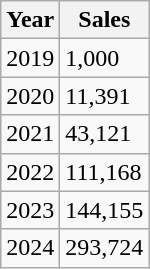<table class="wikitable">
<tr>
<th>Year</th>
<th>Sales</th>
</tr>
<tr>
<td>2019</td>
<td>1,000</td>
</tr>
<tr>
<td>2020</td>
<td>11,391</td>
</tr>
<tr>
<td>2021</td>
<td>43,121</td>
</tr>
<tr>
<td>2022</td>
<td>111,168</td>
</tr>
<tr>
<td>2023</td>
<td>144,155</td>
</tr>
<tr>
<td>2024</td>
<td>293,724</td>
</tr>
</table>
